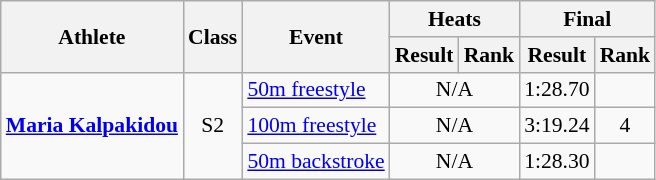<table class=wikitable style="font-size:90%">
<tr>
<th rowspan="2">Athlete</th>
<th rowspan="2">Class</th>
<th rowspan="2">Event</th>
<th colspan="2">Heats</th>
<th colspan="2">Final</th>
</tr>
<tr>
<th>Result</th>
<th>Rank</th>
<th>Result</th>
<th>Rank</th>
</tr>
<tr>
<td rowspan="3"><strong><a href='#'>Maria Kalpakidou</a></strong></td>
<td rowspan="3" style="text-align:center;">S2</td>
<td><a href='#'>50m freestyle</a></td>
<td style="text-align:center;" colspan="2">N/A</td>
<td style="text-align:center;">1:28.70</td>
<td style="text-align:center;"></td>
</tr>
<tr>
<td><a href='#'>100m freestyle</a></td>
<td style="text-align:center;" colspan="2">N/A</td>
<td style="text-align:center;">3:19.24</td>
<td style="text-align:center;">4</td>
</tr>
<tr>
<td><a href='#'>50m backstroke</a></td>
<td style="text-align:center;" colspan="2">N/A</td>
<td style="text-align:center;">1:28.30</td>
<td style="text-align:center;"></td>
</tr>
</table>
